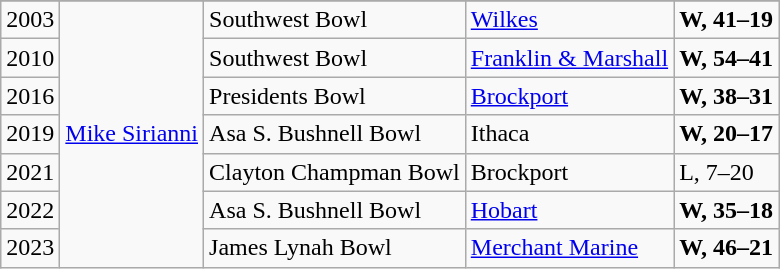<table class="wikitable">
<tr>
</tr>
<tr>
<td>2003</td>
<td rowspan="7"><a href='#'>Mike Sirianni</a></td>
<td>Southwest Bowl</td>
<td><a href='#'>Wilkes</a></td>
<td><strong>W, 41–19</strong></td>
</tr>
<tr>
<td>2010</td>
<td>Southwest Bowl</td>
<td><a href='#'>Franklin & Marshall</a></td>
<td><strong>W, 54–41</strong></td>
</tr>
<tr>
<td>2016</td>
<td>Presidents Bowl</td>
<td><a href='#'>Brockport</a></td>
<td><strong>W, 38–31</strong></td>
</tr>
<tr>
<td>2019</td>
<td>Asa S. Bushnell Bowl</td>
<td>Ithaca</td>
<td><strong>W, 20–17</strong></td>
</tr>
<tr>
<td>2021</td>
<td>Clayton Champman Bowl</td>
<td>Brockport</td>
<td>L, 7–20</td>
</tr>
<tr>
<td>2022</td>
<td>Asa S. Bushnell Bowl</td>
<td><a href='#'>Hobart</a></td>
<td><strong>W, 35–18</strong></td>
</tr>
<tr>
<td>2023</td>
<td>James Lynah Bowl</td>
<td><a href='#'>Merchant Marine</a></td>
<td><strong>W, 46–21</strong></td>
</tr>
</table>
